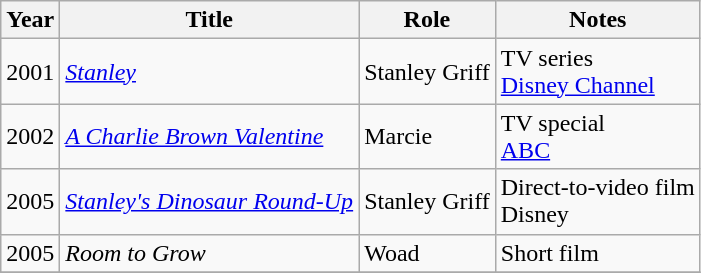<table class="wikitable sortable">
<tr>
<th>Year</th>
<th>Title</th>
<th>Role</th>
<th>Notes</th>
</tr>
<tr>
<td>2001</td>
<td><em><a href='#'>Stanley</a></em></td>
<td>Stanley Griff</td>
<td>TV series<br><a href='#'>Disney Channel</a></td>
</tr>
<tr>
<td>2002</td>
<td><em><a href='#'>A Charlie Brown Valentine</a></em></td>
<td>Marcie</td>
<td>TV special<br><a href='#'>ABC</a></td>
</tr>
<tr>
<td>2005</td>
<td><em><a href='#'>Stanley's Dinosaur Round-Up</a></em></td>
<td>Stanley Griff</td>
<td>Direct-to-video film<br>Disney</td>
</tr>
<tr>
<td>2005</td>
<td><em>Room to Grow</em></td>
<td>Woad</td>
<td>Short film</td>
</tr>
<tr>
</tr>
</table>
